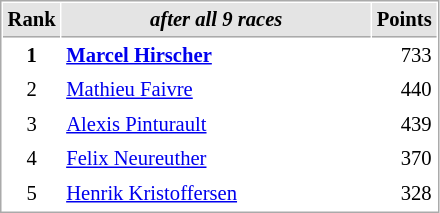<table cellspacing="1" cellpadding="3" style="border:1px solid #aaa; font-size:86%;">
<tr style="background:#e4e4e4;">
<th style="border-bottom:1px solid #aaa; width:10px;">Rank</th>
<th style="border-bottom:1px solid #aaa; width:200px; white-space:nowrap;"><em>after all 9 races</em> </th>
<th style="border-bottom:1px solid #aaa; width:20px;">Points</th>
</tr>
<tr>
<td style="text-align:center;"><strong>1</strong></td>
<td> <strong><a href='#'>Marcel Hirscher</a></strong></td>
<td align="right">733</td>
</tr>
<tr>
<td style="text-align:center;">2</td>
<td> <a href='#'>Mathieu Faivre</a></td>
<td align="right">440</td>
</tr>
<tr>
<td style="text-align:center;">3</td>
<td> <a href='#'>Alexis Pinturault</a></td>
<td align="right">439</td>
</tr>
<tr>
<td style="text-align:center;">4</td>
<td> <a href='#'>Felix Neureuther</a></td>
<td align="right">370</td>
</tr>
<tr>
<td style="text-align:center;">5</td>
<td style="white-space:nowrap;"> <a href='#'>Henrik Kristoffersen</a></td>
<td align="right">328</td>
</tr>
</table>
